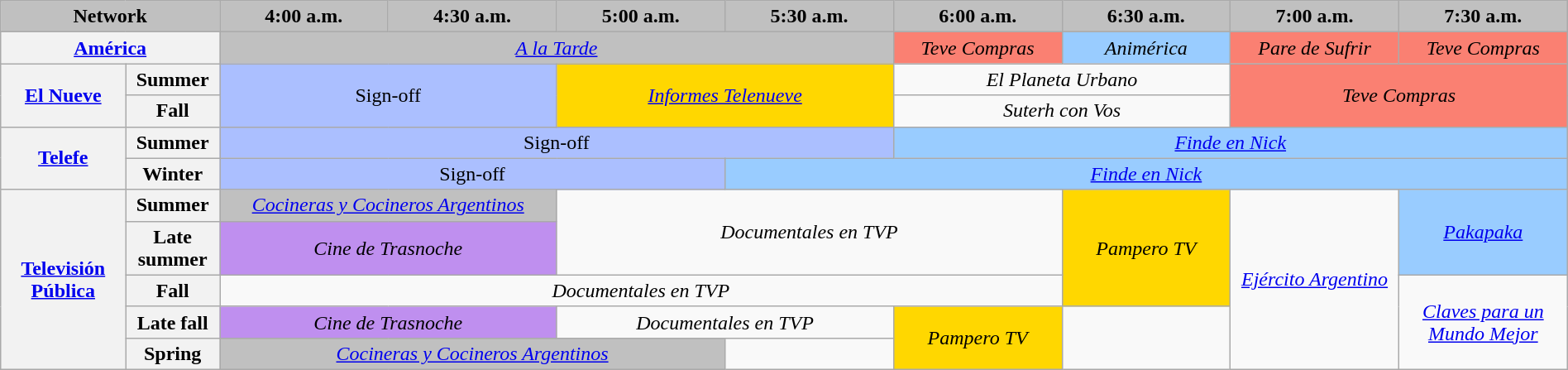<table class="wikitable" style="width:100%;margin-right:0;text-align:center">
<tr>
<th colspan="2" style="background-color:#C0C0C0;width:13%;">Network</th>
<th style="background-color:#C0C0C0;text-align:center;width:10%;">4:00 a.m.</th>
<th style="background-color:#C0C0C0;text-align:center;width:10%;">4:30 a.m.</th>
<th style="background-color:#C0C0C0;text-align:center;width:10%;">5:00 a.m.</th>
<th style="background-color:#C0C0C0;text-align:center;width:10%;">5:30 a.m.</th>
<th style="background-color:#C0C0C0;text-align:center;width:10%;">6:00 a.m.</th>
<th style="background-color:#C0C0C0;text-align:center;width:10%;">6:30 a.m.</th>
<th style="background-color:#C0C0C0;text-align:center;width:10%;">7:00 a.m.</th>
<th style="background-color:#C0C0C0;text-align:center;width:10%;">7:30 a.m.</th>
</tr>
<tr>
<th colspan="2"><a href='#'>América</a></th>
<td style="background:#C0C0C0;" colspan="4"><em><a href='#'>A la Tarde</a></em>  </td>
<td style="background:#FA8072;"><em>Teve Compras</em></td>
<td style="background:#99ccff;"><em>Animérica</em></td>
<td style="background:#FA8072;"><em>Pare de Sufrir</em></td>
<td style="background:#FA8072;"><em>Teve Compras</em> </td>
</tr>
<tr>
<th rowspan="2"><a href='#'>El Nueve</a></th>
<th>Summer</th>
<td style="background:#abbfff;" colspan="2" rowspan="2">Sign-off</td>
<td style="background:#ffd700;" colspan="2" rowspan="2"><em><a href='#'>Informes Telenueve</a></em></td>
<td colspan="2"><em>El Planeta Urbano</em></td>
<td style="background:#FA8072;" colspan="2" rowspan="2"><em>Teve Compras</em><br></td>
</tr>
<tr>
<th>Fall</th>
<td colspan="2"><em>Suterh con Vos</em></td>
</tr>
<tr>
<th rowspan="2"><a href='#'>Telefe</a></th>
<th>Summer</th>
<td style="background:#abbfff;" colspan="4">Sign-off</td>
<td style="background:#99ccff;" colspan="4"><em><a href='#'>Finde en Nick</a></em> </td>
</tr>
<tr>
<th>Winter</th>
<td style="background:#abbfff;" colspan="3">Sign-off</td>
<td style="background:#99ccff;" colspan="5"><em><a href='#'>Finde en Nick</a></em></td>
</tr>
<tr>
<th rowspan="5"><a href='#'>Televisión Pública</a></th>
<th>Summer</th>
<td style="background:#C0C0C0;" colspan="2"><em><a href='#'>Cocineras y Cocineros Argentinos</a></em> </td>
<td colspan="3" rowspan="2"><em>Documentales en TVP</em></td>
<td style="background:#ffd700;" rowspan="3"><em>Pampero TV</em></td>
<td rowspan="5"><em><a href='#'>Ejército Argentino</a></em></td>
<td style="background:#99ccff;" rowspan="2"><em><a href='#'>Pakapaka</a></em></td>
</tr>
<tr>
<th>Late summer</th>
<td style="background:#bf8fef;" colspan="2"><em>Cine de Trasnoche</em> </td>
</tr>
<tr>
<th>Fall</th>
<td colspan="5"><em>Documentales en TVP</em></td>
<td rowspan="3"><em><a href='#'>Claves para un Mundo Mejor</a></em></td>
</tr>
<tr>
<th>Late fall</th>
<td style="background:#bf8fef;" colspan="2"><em>Cine de Trasnoche</em> </td>
<td colspan="2"><em>Documentales en TVP</em></td>
<td style="background:#ffd700;" rowspan="2"><em>Pampero TV</em></td>
<td rowspan="2"></td>
</tr>
<tr>
<th>Spring</th>
<td style="background:#C0C0C0;" colspan="3"><em><a href='#'>Cocineras y Cocineros Argentinos</a></em> <br></td>
<td></td>
</tr>
</table>
